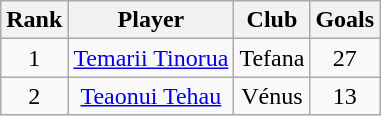<table class="wikitable" style="text-align:center;">
<tr>
<th>Rank</th>
<th>Player</th>
<th>Club</th>
<th>Goals</th>
</tr>
<tr>
<td>1</td>
<td> <a href='#'>Temarii Tinorua</a></td>
<td>Tefana</td>
<td>27</td>
</tr>
<tr>
<td>2</td>
<td> <a href='#'>Teaonui Tehau</a></td>
<td>Vénus</td>
<td>13</td>
</tr>
</table>
